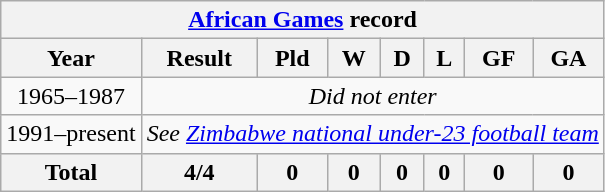<table class="wikitable" style="text-align: center;">
<tr>
<th colspan=9><a href='#'>African Games</a> record</th>
</tr>
<tr>
<th>Year</th>
<th>Result</th>
<th>Pld</th>
<th>W</th>
<th>D</th>
<th>L</th>
<th>GF</th>
<th>GA</th>
</tr>
<tr>
<td>1965–1987</td>
<td colspan=7><em>Did not enter</em></td>
</tr>
<tr>
<td>1991–present</td>
<td colspan=8><em>See <a href='#'>Zimbabwe national under-23 football team</a></em></td>
</tr>
<tr>
<th><strong>Total</strong></th>
<th>4/4</th>
<th>0</th>
<th>0</th>
<th>0</th>
<th>0</th>
<th>0</th>
<th>0</th>
</tr>
</table>
